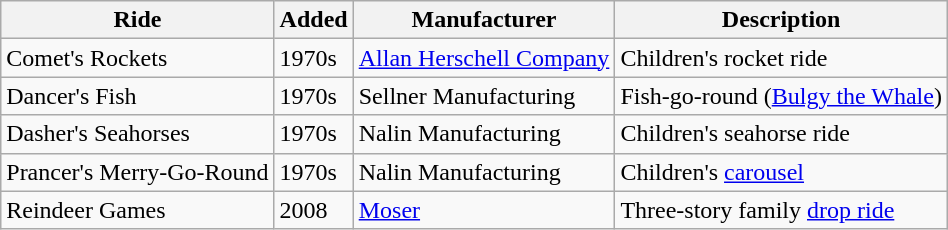<table class="wikitable sortable">
<tr>
<th scope="col">Ride</th>
<th scope="col">Added</th>
<th scope="col">Manufacturer</th>
<th scope="col" class="unsortable">Description</th>
</tr>
<tr>
<td>Comet's Rockets</td>
<td style=white-space:nowrap>1970s</td>
<td><a href='#'>Allan Herschell Company</a></td>
<td>Children's rocket ride</td>
</tr>
<tr>
<td>Dancer's Fish</td>
<td>1970s</td>
<td>Sellner Manufacturing</td>
<td>Fish-go-round (<a href='#'>Bulgy the Whale</a>)</td>
</tr>
<tr>
<td>Dasher's Seahorses</td>
<td>1970s</td>
<td>Nalin Manufacturing</td>
<td>Children's seahorse ride</td>
</tr>
<tr>
<td>Prancer's Merry-Go-Round</td>
<td>1970s</td>
<td>Nalin Manufacturing</td>
<td>Children's <a href='#'>carousel</a></td>
</tr>
<tr>
<td>Reindeer Games</td>
<td>2008</td>
<td><a href='#'>Moser</a></td>
<td>Three-story family <a href='#'>drop ride</a></td>
</tr>
</table>
